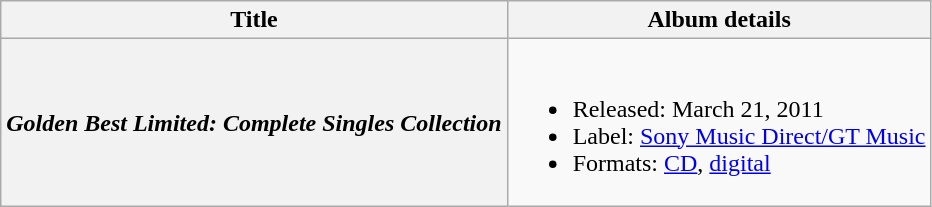<table class="wikitable plainrowheaders">
<tr>
<th scope="col">Title</th>
<th scope="col">Album details</th>
</tr>
<tr>
<th scope="row"><em>Golden Best Limited: Complete Singles Collection</em></th>
<td><br><ul><li>Released: March 21, 2011</li><li>Label: <a href='#'>Sony Music Direct/GT Music</a></li><li>Formats: <a href='#'>CD</a>, <a href='#'>digital</a></li></ul></td>
</tr>
</table>
